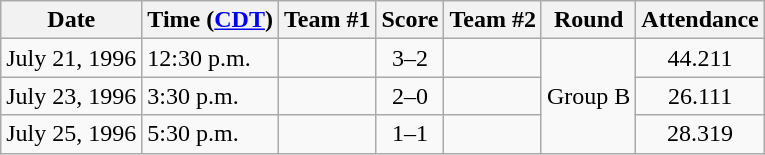<table class="wikitable" style=font-size:100%>
<tr>
<th>Date</th>
<th>Time (<a href='#'>CDT</a>)</th>
<th>Team #1</th>
<th>Score</th>
<th>Team #2</th>
<th>Round</th>
<th>Attendance</th>
</tr>
<tr>
<td>July 21, 1996</td>
<td>12:30 p.m.</td>
<td><strong></strong></td>
<td style="text-align:center;">3–2</td>
<td></td>
<td rowspan=3>Group B</td>
<td style="text-align:center;">44.211</td>
</tr>
<tr>
<td>July 23, 1996</td>
<td>3:30 p.m.</td>
<td><strong></strong></td>
<td style="text-align:center;">2–0</td>
<td></td>
<td style="text-align:center;">26.111</td>
</tr>
<tr>
<td>July 25, 1996</td>
<td>5:30 p.m.</td>
<td></td>
<td style="text-align:center;">1–1</td>
<td></td>
<td style="text-align:center;">28.319</td>
</tr>
</table>
